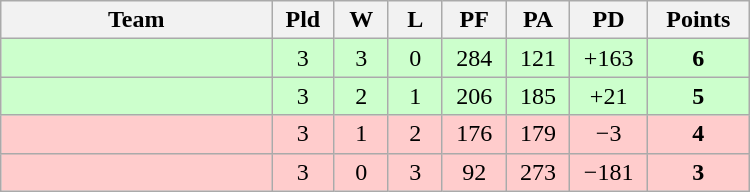<table class=wikitable style="text-align:center" width=500>
<tr>
<th width=25%>Team</th>
<th width=5%>Pld</th>
<th width=5%>W</th>
<th width=5%>L</th>
<th width=5%>PF</th>
<th width=5%>PA</th>
<th width=5%>PD</th>
<th width=8%>Points</th>
</tr>
<tr bgcolor=ccffcc>
<td align="left"></td>
<td>3</td>
<td>3</td>
<td>0</td>
<td>284</td>
<td>121</td>
<td>+163</td>
<td><strong>6</strong></td>
</tr>
<tr bgcolor=ccffcc>
<td align="left"></td>
<td>3</td>
<td>2</td>
<td>1</td>
<td>206</td>
<td>185</td>
<td>+21</td>
<td><strong>5</strong></td>
</tr>
<tr bgcolor=ffcccc>
<td align="left"></td>
<td>3</td>
<td>1</td>
<td>2</td>
<td>176</td>
<td>179</td>
<td>−3</td>
<td><strong>4</strong></td>
</tr>
<tr bgcolor=ffcccc>
<td align="left"></td>
<td>3</td>
<td>0</td>
<td>3</td>
<td>92</td>
<td>273</td>
<td>−181</td>
<td><strong>3</strong></td>
</tr>
</table>
